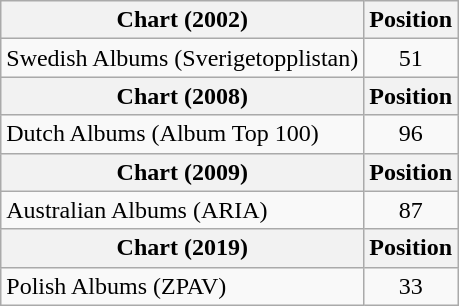<table class="wikitable plainrowheaders">
<tr>
<th scope="col">Chart (2002)</th>
<th scope="col">Position</th>
</tr>
<tr>
<td>Swedish Albums (Sverigetopplistan)</td>
<td style="text-align:center">51</td>
</tr>
<tr>
<th scope="col">Chart (2008)</th>
<th scope="col">Position</th>
</tr>
<tr>
<td>Dutch Albums (Album Top 100)</td>
<td style="text-align:center">96</td>
</tr>
<tr>
<th scope="col">Chart (2009)</th>
<th scope="col">Position</th>
</tr>
<tr>
<td>Australian Albums (ARIA)<br></td>
<td style="text-align:center">87</td>
</tr>
<tr>
<th scope="col">Chart (2019)</th>
<th scope="col">Position</th>
</tr>
<tr>
<td>Polish Albums (ZPAV)</td>
<td style="text-align:center">33</td>
</tr>
</table>
